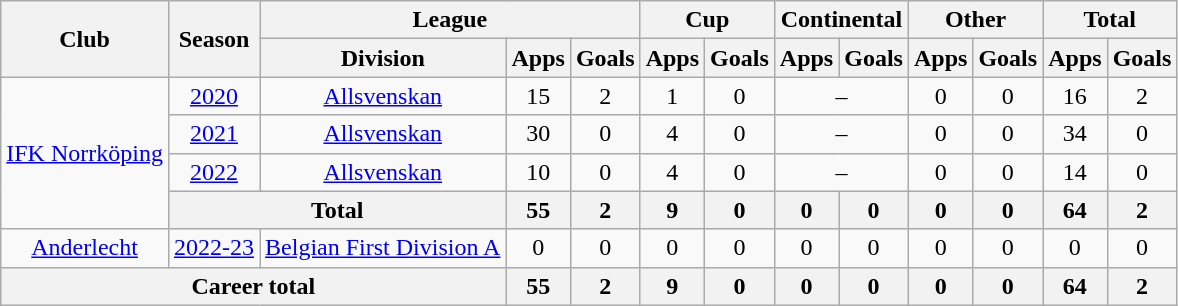<table class="wikitable" style="text-align: center">
<tr>
<th rowspan="2">Club</th>
<th rowspan="2">Season</th>
<th colspan="3">League</th>
<th colspan="2">Cup</th>
<th colspan="2">Continental</th>
<th colspan="2">Other</th>
<th colspan="2">Total</th>
</tr>
<tr>
<th>Division</th>
<th>Apps</th>
<th>Goals</th>
<th>Apps</th>
<th>Goals</th>
<th>Apps</th>
<th>Goals</th>
<th>Apps</th>
<th>Goals</th>
<th>Apps</th>
<th>Goals</th>
</tr>
<tr>
<td rowspan=4><a href='#'>IFK Norrköping</a></td>
<td><a href='#'>2020</a></td>
<td><a href='#'>Allsvenskan</a></td>
<td>15</td>
<td>2</td>
<td>1</td>
<td>0</td>
<td colspan="2">–</td>
<td>0</td>
<td>0</td>
<td>16</td>
<td>2</td>
</tr>
<tr>
<td><a href='#'>2021</a></td>
<td><a href='#'>Allsvenskan</a></td>
<td>30</td>
<td>0</td>
<td>4</td>
<td>0</td>
<td colspan="2">–</td>
<td>0</td>
<td>0</td>
<td>34</td>
<td>0</td>
</tr>
<tr>
<td><a href='#'>2022</a></td>
<td><a href='#'>Allsvenskan</a></td>
<td>10</td>
<td>0</td>
<td>4</td>
<td>0</td>
<td colspan="2">–</td>
<td>0</td>
<td>0</td>
<td>14</td>
<td>0</td>
</tr>
<tr>
<th colspan=2>Total</th>
<th>55</th>
<th>2</th>
<th>9</th>
<th>0</th>
<th>0</th>
<th>0</th>
<th>0</th>
<th>0</th>
<th>64</th>
<th>2</th>
</tr>
<tr>
<td><a href='#'>Anderlecht</a></td>
<td><a href='#'>2022-23</a></td>
<td><a href='#'>Belgian First Division A</a></td>
<td>0</td>
<td>0</td>
<td>0</td>
<td>0</td>
<td>0</td>
<td>0</td>
<td>0</td>
<td>0</td>
<td>0</td>
<td>0</td>
</tr>
<tr>
<th colspan=3>Career total</th>
<th>55</th>
<th>2</th>
<th>9</th>
<th>0</th>
<th>0</th>
<th>0</th>
<th>0</th>
<th>0</th>
<th>64</th>
<th>2</th>
</tr>
</table>
